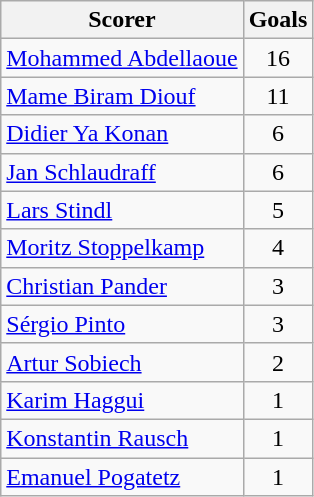<table class="wikitable">
<tr>
<th>Scorer</th>
<th>Goals</th>
</tr>
<tr>
<td> <a href='#'>Mohammed Abdellaoue</a></td>
<td align=center>16</td>
</tr>
<tr>
<td> <a href='#'>Mame Biram Diouf</a></td>
<td align=center>11</td>
</tr>
<tr>
<td> <a href='#'>Didier Ya Konan</a></td>
<td align=center>6</td>
</tr>
<tr>
<td> <a href='#'>Jan Schlaudraff</a></td>
<td align=center>6</td>
</tr>
<tr>
<td> <a href='#'>Lars Stindl</a></td>
<td align=center>5</td>
</tr>
<tr>
<td> <a href='#'>Moritz Stoppelkamp</a></td>
<td align=center>4</td>
</tr>
<tr>
<td> <a href='#'>Christian Pander</a></td>
<td align=center>3</td>
</tr>
<tr>
<td> <a href='#'>Sérgio Pinto</a></td>
<td align=center>3</td>
</tr>
<tr>
<td> <a href='#'>Artur Sobiech</a></td>
<td align=center>2</td>
</tr>
<tr>
<td> <a href='#'>Karim Haggui</a></td>
<td align=center>1</td>
</tr>
<tr>
<td> <a href='#'>Konstantin Rausch</a></td>
<td align=center>1</td>
</tr>
<tr>
<td> <a href='#'>Emanuel Pogatetz</a></td>
<td align=center>1</td>
</tr>
</table>
